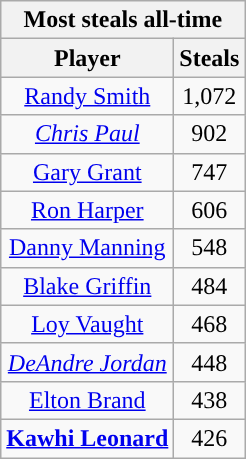<table class="wikitable sortable" style="text-align:center">
<tr>
<th colspan="2">Most steals all-time</th>
</tr>
<tr>
<th>Player</th>
<th>Steals</th>
</tr>
<tr>
<td><a href='#'>Randy Smith</a></td>
<td>1,072</td>
</tr>
<tr>
<td><em><a href='#'>Chris Paul</a></em></td>
<td>902</td>
</tr>
<tr>
<td><a href='#'>Gary Grant</a></td>
<td>747</td>
</tr>
<tr>
<td><a href='#'>Ron Harper</a></td>
<td>606</td>
</tr>
<tr>
<td><a href='#'>Danny Manning</a></td>
<td>548</td>
</tr>
<tr>
<td><a href='#'>Blake Griffin</a></td>
<td>484</td>
</tr>
<tr>
<td><a href='#'>Loy Vaught</a></td>
<td>468</td>
</tr>
<tr>
<td><em><a href='#'>DeAndre Jordan</a></em></td>
<td>448</td>
</tr>
<tr>
<td><a href='#'>Elton Brand</a></td>
<td>438</td>
</tr>
<tr>
<td><strong><a href='#'>Kawhi Leonard</a></strong></td>
<td>426</td>
</tr>
</table>
